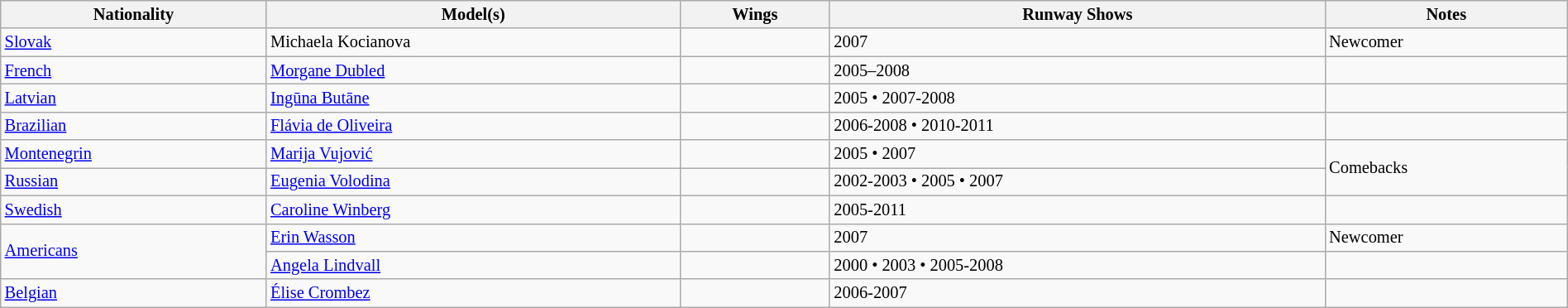<table class="sortable wikitable"  style="font-size:85%; width:100%;">
<tr>
<th>Nationality</th>
<th>Model(s)</th>
<th>Wings</th>
<th>Runway Shows</th>
<th>Notes</th>
</tr>
<tr>
<td> <a href='#'>Slovak</a></td>
<td>Michaela Kocianova</td>
<td></td>
<td>2007</td>
<td>Newcomer</td>
</tr>
<tr>
<td> <a href='#'>French</a></td>
<td><a href='#'>Morgane Dubled</a></td>
<td></td>
<td>2005–2008</td>
<td></td>
</tr>
<tr>
<td> <a href='#'>Latvian</a></td>
<td><a href='#'>Ingūna Butāne</a></td>
<td></td>
<td>2005 • 2007-2008</td>
<td></td>
</tr>
<tr>
<td> <a href='#'>Brazilian</a></td>
<td><a href='#'>Flávia de Oliveira</a></td>
<td></td>
<td>2006-2008 • 2010-2011</td>
<td></td>
</tr>
<tr>
<td> <a href='#'>Montenegrin</a></td>
<td><a href='#'>Marija Vujović</a></td>
<td align="center"></td>
<td>2005 • 2007</td>
<td rowspan="2">Comebacks</td>
</tr>
<tr>
<td> <a href='#'>Russian</a></td>
<td><a href='#'>Eugenia Volodina</a></td>
<td></td>
<td>2002-2003 • 2005 • 2007</td>
</tr>
<tr>
<td> <a href='#'>Swedish</a></td>
<td><a href='#'>Caroline Winberg</a></td>
<td></td>
<td>2005-2011</td>
<td></td>
</tr>
<tr>
<td rowspan="2"> <a href='#'>Americans</a></td>
<td><a href='#'>Erin Wasson</a></td>
<td></td>
<td>2007</td>
<td>Newcomer</td>
</tr>
<tr>
<td><a href='#'>Angela Lindvall</a></td>
<td></td>
<td>2000 • 2003 • 2005-2008</td>
<td></td>
</tr>
<tr>
<td> <a href='#'>Belgian</a></td>
<td><a href='#'>Élise Crombez</a></td>
<td align="center"></td>
<td>2006-2007</td>
<td></td>
</tr>
</table>
